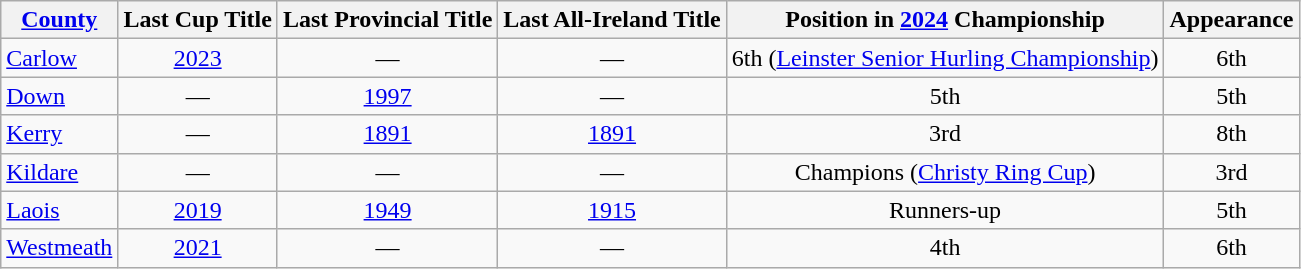<table class="wikitable sortable" style="text-align:center">
<tr>
<th><a href='#'>County</a></th>
<th>Last Cup Title</th>
<th>Last Provincial Title</th>
<th>Last All-Ireland Title</th>
<th>Position in <a href='#'>2024</a> Championship</th>
<th>Appearance</th>
</tr>
<tr>
<td style="text-align:left"> <a href='#'>Carlow</a></td>
<td><a href='#'>2023</a></td>
<td>—</td>
<td>—</td>
<td>6th (<a href='#'>Leinster Senior Hurling Championship</a>)</td>
<td>6th</td>
</tr>
<tr>
<td style="text-align:left"> <a href='#'>Down</a></td>
<td>—</td>
<td><a href='#'>1997</a></td>
<td>—</td>
<td>5th</td>
<td>5th</td>
</tr>
<tr>
<td style="text-align:left"> <a href='#'>Kerry</a></td>
<td>—</td>
<td><a href='#'>1891</a></td>
<td><a href='#'>1891</a></td>
<td>3rd</td>
<td>8th</td>
</tr>
<tr>
<td style="text-align:left"> <a href='#'>Kildare</a></td>
<td>—</td>
<td>—</td>
<td>—</td>
<td>Champions (<a href='#'>Christy Ring Cup</a>)</td>
<td>3rd</td>
</tr>
<tr>
<td style="text-align:left"> <a href='#'>Laois</a></td>
<td><a href='#'>2019</a></td>
<td><a href='#'>1949</a></td>
<td><a href='#'>1915</a></td>
<td>Runners-up</td>
<td>5th</td>
</tr>
<tr>
<td style="text-align:left"> <a href='#'>Westmeath</a></td>
<td><a href='#'>2021</a></td>
<td>—</td>
<td>—</td>
<td>4th</td>
<td>6th</td>
</tr>
</table>
